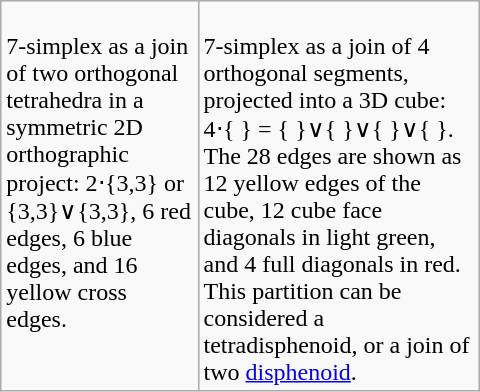<table class=wikitable style="float:right; margin-left:8px; width:320px">
<tr valign=top>
<td><br>7-simplex as a join of two orthogonal tetrahedra in a symmetric 2D orthographic project: 2⋅{3,3} or {3,3}∨{3,3}, 6 red edges, 6 blue edges, and 16 yellow cross edges.</td>
<td><br>7-simplex as a join of 4 orthogonal segments, projected into a 3D cube: 4⋅{ } = { }∨{ }∨{ }∨{ }. The 28 edges are shown as 12 yellow edges of the cube, 12 cube face diagonals in light green, and 4 full diagonals in red. This partition can be considered a tetradisphenoid, or a join of two <a href='#'>disphenoid</a>.</td>
</tr>
</table>
